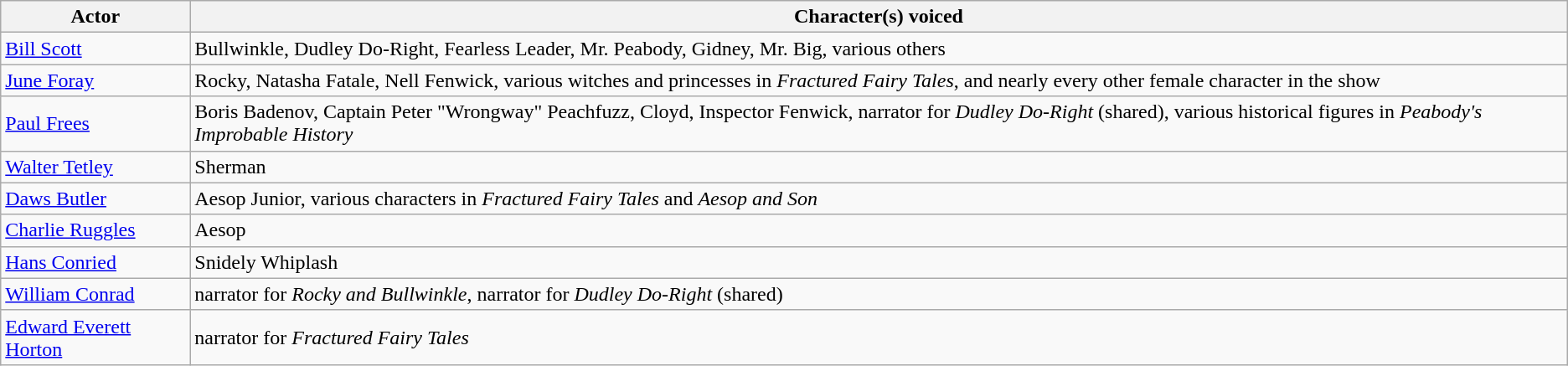<table class="wikitable">
<tr>
<th>Actor</th>
<th>Character(s) voiced</th>
</tr>
<tr>
<td><a href='#'>Bill Scott</a></td>
<td>Bullwinkle, Dudley Do-Right, Fearless Leader, Mr. Peabody, Gidney, Mr. Big, various others</td>
</tr>
<tr>
<td><a href='#'>June Foray</a></td>
<td>Rocky, Natasha Fatale, Nell Fenwick, various witches and princesses in <em>Fractured Fairy Tales</em>, and nearly every other female character in the show</td>
</tr>
<tr>
<td><a href='#'>Paul Frees</a></td>
<td>Boris Badenov, Captain Peter "Wrongway" Peachfuzz, Cloyd, Inspector Fenwick, narrator for <em>Dudley Do-Right</em> (shared), various historical figures in <em>Peabody's Improbable History</em></td>
</tr>
<tr>
<td><a href='#'>Walter Tetley</a></td>
<td>Sherman</td>
</tr>
<tr>
<td><a href='#'>Daws Butler</a></td>
<td>Aesop Junior, various characters in <em>Fractured Fairy Tales</em> and <em>Aesop and Son</em></td>
</tr>
<tr>
<td><a href='#'>Charlie Ruggles</a></td>
<td>Aesop</td>
</tr>
<tr>
<td><a href='#'>Hans Conried</a></td>
<td>Snidely Whiplash</td>
</tr>
<tr>
<td><a href='#'>William Conrad</a></td>
<td>narrator for <em>Rocky and Bullwinkle</em>, narrator for <em>Dudley Do-Right</em> (shared)</td>
</tr>
<tr>
<td><a href='#'>Edward Everett Horton</a></td>
<td>narrator for <em>Fractured Fairy Tales</em></td>
</tr>
</table>
